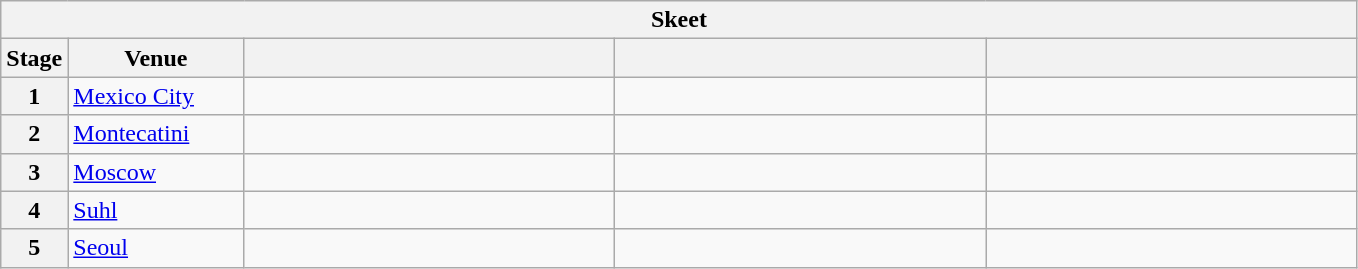<table class="wikitable">
<tr>
<th colspan="5">Skeet</th>
</tr>
<tr>
<th>Stage</th>
<th width=110>Venue</th>
<th width=240></th>
<th width=240></th>
<th width=240></th>
</tr>
<tr>
<th>1</th>
<td> <a href='#'>Mexico City</a></td>
<td></td>
<td></td>
<td></td>
</tr>
<tr>
<th>2</th>
<td> <a href='#'>Montecatini</a></td>
<td></td>
<td></td>
<td></td>
</tr>
<tr>
<th>3</th>
<td> <a href='#'>Moscow</a></td>
<td></td>
<td></td>
<td></td>
</tr>
<tr>
<th>4</th>
<td> <a href='#'>Suhl</a></td>
<td></td>
<td></td>
<td></td>
</tr>
<tr>
<th>5</th>
<td> <a href='#'>Seoul</a></td>
<td></td>
<td></td>
<td></td>
</tr>
</table>
